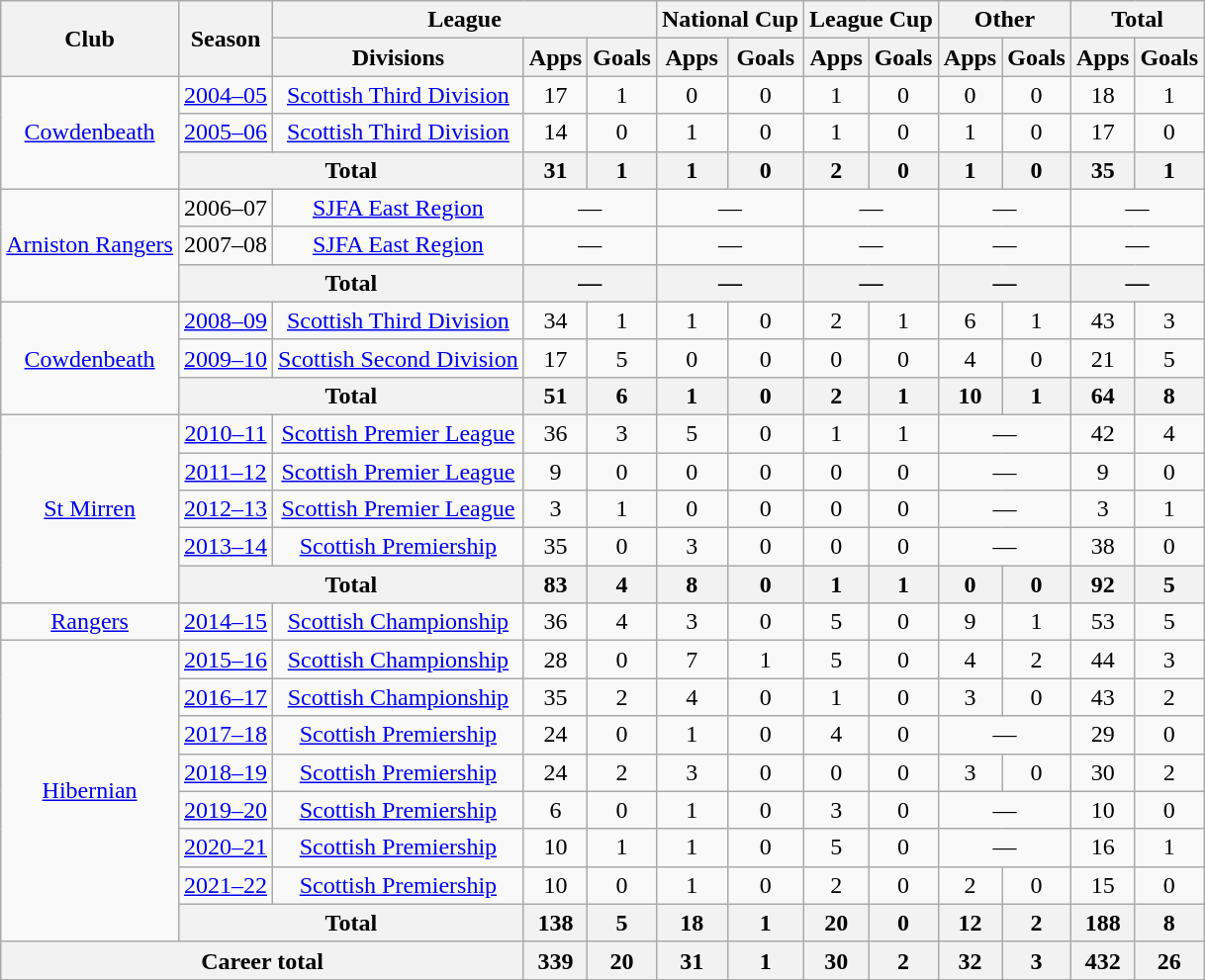<table class="wikitable" style="text-align: center;">
<tr>
<th rowspan="2">Club</th>
<th rowspan="2">Season</th>
<th colspan="3">League</th>
<th colspan="2">National Cup</th>
<th colspan="2">League Cup</th>
<th colspan="2">Other</th>
<th colspan="2">Total</th>
</tr>
<tr>
<th>Divisions</th>
<th>Apps</th>
<th>Goals</th>
<th>Apps</th>
<th>Goals</th>
<th>Apps</th>
<th>Goals</th>
<th>Apps</th>
<th>Goals</th>
<th>Apps</th>
<th>Goals</th>
</tr>
<tr>
<td rowspan="3"><a href='#'>Cowdenbeath</a></td>
<td><a href='#'>2004–05</a></td>
<td><a href='#'>Scottish Third Division</a></td>
<td>17</td>
<td>1</td>
<td>0</td>
<td>0</td>
<td>1</td>
<td>0</td>
<td>0</td>
<td>0</td>
<td>18</td>
<td>1</td>
</tr>
<tr>
<td><a href='#'>2005–06</a></td>
<td><a href='#'>Scottish Third Division</a></td>
<td>14</td>
<td>0</td>
<td>1</td>
<td>0</td>
<td>1</td>
<td>0</td>
<td>1</td>
<td>0</td>
<td>17</td>
<td>0</td>
</tr>
<tr>
<th colspan="2">Total</th>
<th>31</th>
<th>1</th>
<th>1</th>
<th>0</th>
<th>2</th>
<th>0</th>
<th>1</th>
<th>0</th>
<th>35</th>
<th>1</th>
</tr>
<tr>
<td rowspan="3"><a href='#'>Arniston Rangers</a></td>
<td>2006–07</td>
<td><a href='#'>SJFA East Region</a></td>
<td colspan="2">—</td>
<td colspan="2">—</td>
<td colspan="2">—</td>
<td colspan="2">—</td>
<td colspan="2">—</td>
</tr>
<tr>
<td>2007–08</td>
<td><a href='#'>SJFA East Region</a></td>
<td colspan="2">—</td>
<td colspan="2">—</td>
<td colspan="2">—</td>
<td colspan="2">—</td>
<td colspan="2">—</td>
</tr>
<tr>
<th colspan="2">Total</th>
<th colspan="2">—</th>
<th colspan="2">—</th>
<th colspan="2">—</th>
<th colspan="2">—</th>
<th colspan="2">—</th>
</tr>
<tr>
<td rowspan="3"><a href='#'>Cowdenbeath</a></td>
<td><a href='#'>2008–09</a></td>
<td><a href='#'>Scottish Third Division</a></td>
<td>34</td>
<td>1</td>
<td>1</td>
<td>0</td>
<td>2</td>
<td>1</td>
<td>6</td>
<td>1</td>
<td>43</td>
<td>3</td>
</tr>
<tr>
<td><a href='#'>2009–10</a></td>
<td><a href='#'>Scottish Second Division</a></td>
<td>17</td>
<td>5</td>
<td>0</td>
<td>0</td>
<td>0</td>
<td>0</td>
<td>4</td>
<td>0</td>
<td>21</td>
<td>5</td>
</tr>
<tr>
<th colspan="2">Total</th>
<th>51</th>
<th>6</th>
<th>1</th>
<th>0</th>
<th>2</th>
<th>1</th>
<th>10</th>
<th>1</th>
<th>64</th>
<th>8</th>
</tr>
<tr>
<td rowspan="5"><a href='#'>St Mirren</a></td>
<td><a href='#'>2010–11</a></td>
<td><a href='#'>Scottish Premier League</a></td>
<td>36</td>
<td>3</td>
<td>5</td>
<td>0</td>
<td>1</td>
<td>1</td>
<td colspan="2">—</td>
<td>42</td>
<td>4</td>
</tr>
<tr>
<td><a href='#'>2011–12</a></td>
<td><a href='#'>Scottish Premier League</a></td>
<td>9</td>
<td>0</td>
<td>0</td>
<td>0</td>
<td>0</td>
<td>0</td>
<td colspan="2">—</td>
<td>9</td>
<td>0</td>
</tr>
<tr>
<td><a href='#'>2012–13</a></td>
<td><a href='#'>Scottish Premier League</a></td>
<td>3</td>
<td>1</td>
<td>0</td>
<td>0</td>
<td>0</td>
<td>0</td>
<td colspan="2">—</td>
<td>3</td>
<td>1</td>
</tr>
<tr>
<td><a href='#'>2013–14</a></td>
<td><a href='#'>Scottish Premiership</a></td>
<td>35</td>
<td>0</td>
<td>3</td>
<td>0</td>
<td>0</td>
<td>0</td>
<td colspan="2">—</td>
<td>38</td>
<td>0</td>
</tr>
<tr>
<th colspan="2">Total</th>
<th>83</th>
<th>4</th>
<th>8</th>
<th>0</th>
<th>1</th>
<th>1</th>
<th>0</th>
<th>0</th>
<th>92</th>
<th>5</th>
</tr>
<tr>
<td><a href='#'>Rangers</a></td>
<td><a href='#'>2014–15</a></td>
<td><a href='#'>Scottish Championship</a></td>
<td>36</td>
<td>4</td>
<td>3</td>
<td>0</td>
<td>5</td>
<td>0</td>
<td>9</td>
<td>1</td>
<td>53</td>
<td>5</td>
</tr>
<tr>
<td rowspan="8"><a href='#'>Hibernian</a></td>
<td><a href='#'>2015–16</a></td>
<td><a href='#'>Scottish Championship</a></td>
<td>28</td>
<td>0</td>
<td>7</td>
<td>1</td>
<td>5</td>
<td>0</td>
<td>4</td>
<td>2</td>
<td>44</td>
<td>3</td>
</tr>
<tr>
<td><a href='#'>2016–17</a></td>
<td><a href='#'>Scottish Championship</a></td>
<td>35</td>
<td>2</td>
<td>4</td>
<td>0</td>
<td>1</td>
<td>0</td>
<td>3</td>
<td>0</td>
<td>43</td>
<td>2</td>
</tr>
<tr>
<td><a href='#'>2017–18</a></td>
<td><a href='#'>Scottish Premiership</a></td>
<td>24</td>
<td>0</td>
<td>1</td>
<td>0</td>
<td>4</td>
<td>0</td>
<td colspan="2">—</td>
<td>29</td>
<td>0</td>
</tr>
<tr>
<td><a href='#'>2018–19</a></td>
<td><a href='#'>Scottish Premiership</a></td>
<td>24</td>
<td>2</td>
<td>3</td>
<td>0</td>
<td>0</td>
<td>0</td>
<td>3</td>
<td>0</td>
<td>30</td>
<td>2</td>
</tr>
<tr>
<td><a href='#'>2019–20</a></td>
<td><a href='#'>Scottish Premiership</a></td>
<td>6</td>
<td>0</td>
<td>1</td>
<td>0</td>
<td>3</td>
<td>0</td>
<td colspan="2">—</td>
<td>10</td>
<td>0</td>
</tr>
<tr>
<td><a href='#'>2020–21</a></td>
<td><a href='#'>Scottish Premiership</a></td>
<td>10</td>
<td>1</td>
<td>1</td>
<td>0</td>
<td>5</td>
<td>0</td>
<td colspan="2">—</td>
<td>16</td>
<td>1</td>
</tr>
<tr>
<td><a href='#'>2021–22</a></td>
<td><a href='#'>Scottish Premiership</a></td>
<td>10</td>
<td>0</td>
<td>1</td>
<td>0</td>
<td>2</td>
<td>0</td>
<td>2</td>
<td>0</td>
<td>15</td>
<td>0</td>
</tr>
<tr>
<th colspan="2">Total</th>
<th>138</th>
<th>5</th>
<th>18</th>
<th>1</th>
<th>20</th>
<th>0</th>
<th>12</th>
<th>2</th>
<th>188</th>
<th>8</th>
</tr>
<tr>
<th colspan="3">Career total</th>
<th>339</th>
<th>20</th>
<th>31</th>
<th>1</th>
<th>30</th>
<th>2</th>
<th>32</th>
<th>3</th>
<th>432</th>
<th>26</th>
</tr>
</table>
